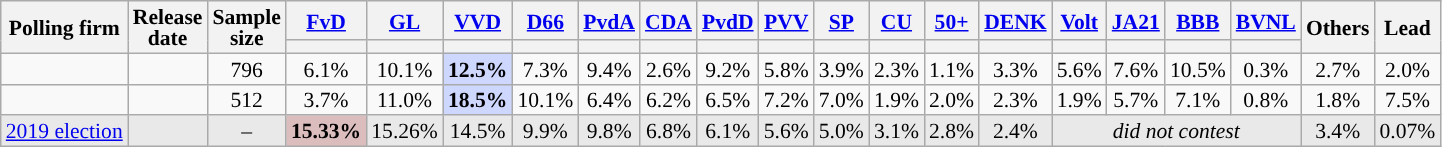<table class="wikitable sortable tpl-blanktable" style="text-align:center;font-size:90%;line-height:14px;">
<tr>
<th rowspan="2">Polling firm</th>
<th rowspan="2">Release<br>date</th>
<th rowspan="2">Sample<br>size</th>
<th class="unsortable" style="width:30px;"><a href='#'>FvD</a></th>
<th class="unsortable" style="width:30px;"><a href='#'>GL</a></th>
<th class="unsortable" style="width:30px;"><a href='#'>VVD</a></th>
<th class="unsortable" style="width:30px;"><a href='#'>D66</a></th>
<th class="unsortable" style="width:30px;"><a href='#'>PvdA</a></th>
<th class="unsortable" style="width:30px;"><a href='#'>CDA</a></th>
<th class="unsortable" style="width:30px;"><a href='#'>PvdD</a></th>
<th class="unsortable" style="width:30px;"><a href='#'>PVV</a></th>
<th class="unsortable" style="width:30px;"><a href='#'>SP</a></th>
<th class="unsortable" style="width:30px;"><a href='#'>CU</a></th>
<th class="unsortable" style="width:30px;"><a href='#'>50+</a></th>
<th class="unsortable" style="width:30px;"><a href='#'>DENK</a></th>
<th class="unsortable" style="width:30px;"><a href='#'>Volt</a></th>
<th class="unsortable" style="width:30px;"><a href='#'>JA21</a></th>
<th class="unsortable" style="width:30px;"><a href='#'>BBB</a></th>
<th class="unsortable" style="width:30px;"><a href='#'>BVNL</a></th>
<th class="unsortable" style="width:30px;" rowspan="2">Others</th>
<th rowspan="2">Lead</th>
</tr>
<tr>
<th data-sort-type="number" style="background:"></th>
<th data-sort-type="number" style="background:"></th>
<th data-sort-type="number" style="background:"></th>
<th data-sort-type="number" style="background:"></th>
<th data-sort-type="number" style="background:"></th>
<th data-sort-type="number" style="background:"></th>
<th data-sort-type="number" style="background:"></th>
<th data-sort-type="number" style="background:"></th>
<th data-sort-type="number" style="background:"></th>
<th data-sort-type="number" style="background:"></th>
<th data-sort-type="number" style="background:"></th>
<th data-sort-type="number" style="background:"></th>
<th data-sort-type="number" style="background:"></th>
<th data-sort-type="number" style="background:"></th>
<th data-sort-type="number" style="background:"></th>
<th data-sort-type="number" style="background:"></th>
</tr>
<tr>
<td></td>
<td></td>
<td>796</td>
<td>6.1%</td>
<td>10.1%</td>
<td style="background:#CED7FD;"><strong>12.5%</strong></td>
<td>7.3%</td>
<td>9.4%</td>
<td>2.6%</td>
<td>9.2%</td>
<td>5.8%</td>
<td>3.9%</td>
<td>2.3%</td>
<td>1.1%</td>
<td>3.3%</td>
<td>5.6%</td>
<td>7.6%</td>
<td>10.5%</td>
<td>0.3%</td>
<td>2.7%</td>
<td style="background:">2.0%</td>
</tr>
<tr>
<td></td>
<td></td>
<td>512</td>
<td>3.7%</td>
<td>11.0%</td>
<td style="background:#CED7FD;"><strong>18.5%</strong></td>
<td>10.1%</td>
<td>6.4%</td>
<td>6.2%</td>
<td>6.5%</td>
<td>7.2%</td>
<td>7.0%</td>
<td>1.9%</td>
<td>2.0%</td>
<td>2.3%</td>
<td>1.9%</td>
<td>5.7%</td>
<td>7.1%</td>
<td>0.8%</td>
<td>1.8%</td>
<td style="background:">7.5%</td>
</tr>
<tr style="background:#E9E9E9;">
<td><a href='#'>2019 election</a></td>
<td></td>
<td>–</td>
<td style="background:#DBBDBD;"><strong>15.33%</strong></td>
<td>15.26%</td>
<td>14.5%</td>
<td>9.9%</td>
<td>9.8%</td>
<td>6.8%</td>
<td>6.1%</td>
<td>5.6%</td>
<td>5.0%</td>
<td>3.1%</td>
<td>2.8%</td>
<td>2.4%</td>
<td colspan=4><em>did not contest</em></td>
<td>3.4%</td>
<td style="background:">0.07%</td>
</tr>
</table>
